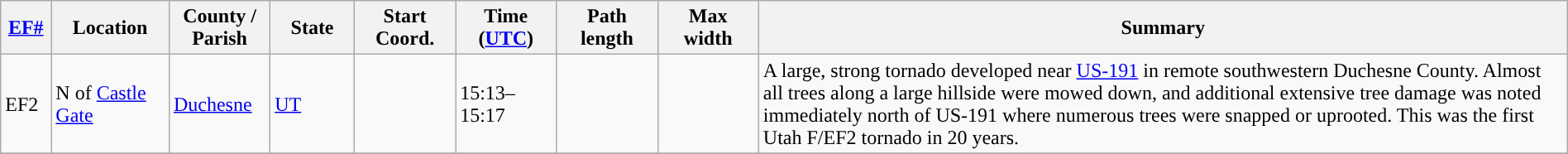<table class="wikitable sortable" style="width:100%;">
<tr>
<th scope="col"  style="width:3%; text-align:center;"><a href='#'>EF#</a></th>
<th scope="col"  style="width:7%; text-align:center;" class="unsortable">Location</th>
<th scope="col"  style="width:6%; text-align:center;" class="unsortable">County / Parish</th>
<th scope="col"  style="width:5%; text-align:center;">State</th>
<th scope="col"  style="width:6%; text-align:center;">Start Coord.</th>
<th scope="col"  style="width:6%; text-align:center;">Time (<a href='#'>UTC</a>)</th>
<th scope="col"  style="width:6%; text-align:center;">Path length</th>
<th scope="col"  style="width:6%; text-align:center;">Max width</th>
<th scope="col" class="unsortable" style="width:48%; text-align:center;">Summary</th>
</tr>
<tr>
<td>EF2</td>
<td>N of <a href='#'>Castle Gate</a></td>
<td><a href='#'>Duchesne</a></td>
<td><a href='#'>UT</a></td>
<td></td>
<td>15:13–15:17</td>
<td></td>
<td></td>
<td>A large, strong tornado developed near <a href='#'>US-191</a> in remote southwestern Duchesne County. Almost all trees along a large hillside were mowed down, and additional extensive tree damage was noted immediately north of US-191 where numerous trees were snapped or uprooted. This was the first Utah F/EF2 tornado in 20 years.</td>
</tr>
<tr>
</tr>
</table>
